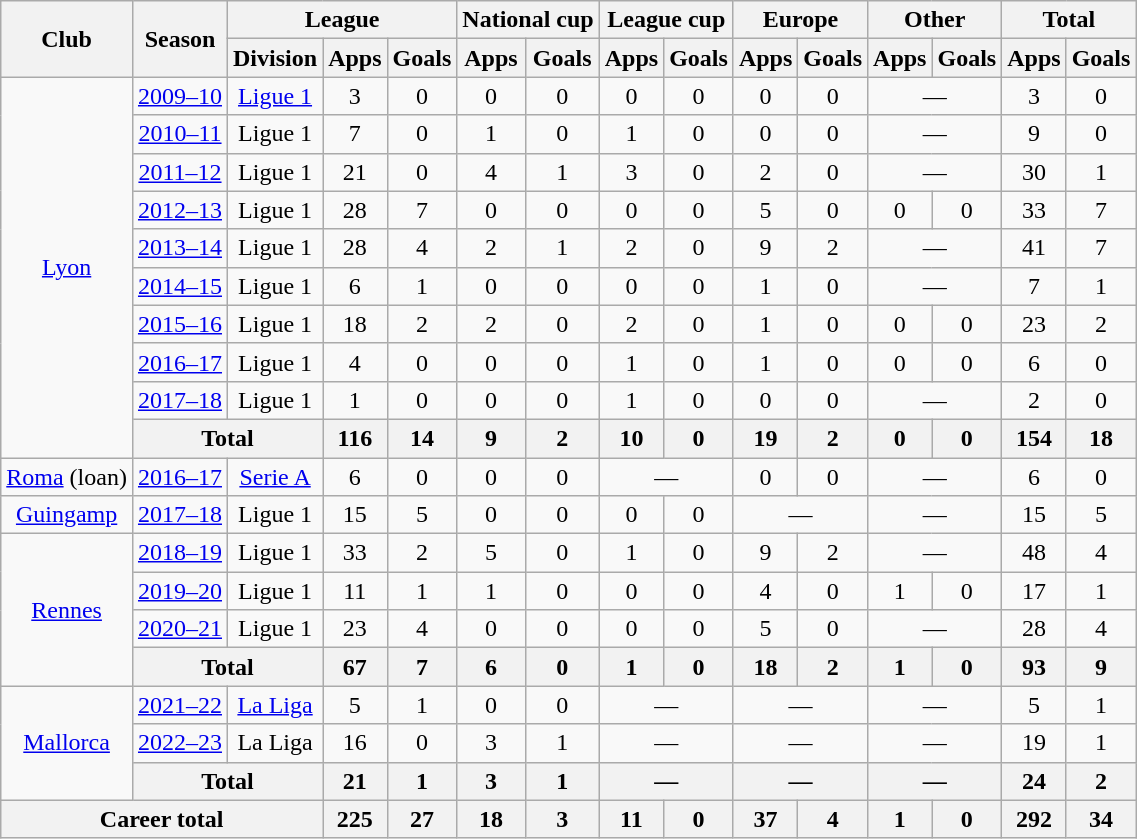<table class="wikitable" style="text-align:center">
<tr>
<th rowspan="2">Club</th>
<th rowspan="2">Season</th>
<th colspan="3">League</th>
<th colspan="2">National cup</th>
<th colspan="2">League cup</th>
<th colspan="2">Europe</th>
<th colspan="2">Other</th>
<th colspan="2">Total</th>
</tr>
<tr>
<th>Division</th>
<th>Apps</th>
<th>Goals</th>
<th>Apps</th>
<th>Goals</th>
<th>Apps</th>
<th>Goals</th>
<th>Apps</th>
<th>Goals</th>
<th>Apps</th>
<th>Goals</th>
<th>Apps</th>
<th>Goals</th>
</tr>
<tr>
<td rowspan="10"><a href='#'>Lyon</a></td>
<td><a href='#'>2009–10</a></td>
<td><a href='#'>Ligue 1</a></td>
<td>3</td>
<td>0</td>
<td>0</td>
<td>0</td>
<td>0</td>
<td>0</td>
<td>0</td>
<td>0</td>
<td colspan="2">—</td>
<td>3</td>
<td>0</td>
</tr>
<tr>
<td><a href='#'>2010–11</a></td>
<td>Ligue 1</td>
<td>7</td>
<td>0</td>
<td>1</td>
<td>0</td>
<td>1</td>
<td>0</td>
<td>0</td>
<td>0</td>
<td colspan="2">—</td>
<td>9</td>
<td>0</td>
</tr>
<tr>
<td><a href='#'>2011–12</a></td>
<td>Ligue 1</td>
<td>21</td>
<td>0</td>
<td>4</td>
<td>1</td>
<td>3</td>
<td>0</td>
<td>2</td>
<td>0</td>
<td colspan="2">—</td>
<td>30</td>
<td>1</td>
</tr>
<tr>
<td><a href='#'>2012–13</a></td>
<td>Ligue 1</td>
<td>28</td>
<td>7</td>
<td>0</td>
<td>0</td>
<td>0</td>
<td>0</td>
<td>5</td>
<td>0</td>
<td>0</td>
<td>0</td>
<td>33</td>
<td>7</td>
</tr>
<tr>
<td><a href='#'>2013–14</a></td>
<td>Ligue 1</td>
<td>28</td>
<td>4</td>
<td>2</td>
<td>1</td>
<td>2</td>
<td>0</td>
<td>9</td>
<td>2</td>
<td colspan="2">—</td>
<td>41</td>
<td>7</td>
</tr>
<tr>
<td><a href='#'>2014–15</a></td>
<td>Ligue 1</td>
<td>6</td>
<td>1</td>
<td>0</td>
<td>0</td>
<td>0</td>
<td>0</td>
<td>1</td>
<td>0</td>
<td colspan="2">—</td>
<td>7</td>
<td>1</td>
</tr>
<tr>
<td><a href='#'>2015–16</a></td>
<td>Ligue 1</td>
<td>18</td>
<td>2</td>
<td>2</td>
<td>0</td>
<td>2</td>
<td>0</td>
<td>1</td>
<td>0</td>
<td>0</td>
<td>0</td>
<td>23</td>
<td>2</td>
</tr>
<tr>
<td><a href='#'>2016–17</a></td>
<td>Ligue 1</td>
<td>4</td>
<td>0</td>
<td>0</td>
<td>0</td>
<td>1</td>
<td>0</td>
<td>1</td>
<td>0</td>
<td>0</td>
<td>0</td>
<td>6</td>
<td>0</td>
</tr>
<tr>
<td><a href='#'>2017–18</a></td>
<td>Ligue 1</td>
<td>1</td>
<td>0</td>
<td>0</td>
<td>0</td>
<td>1</td>
<td>0</td>
<td>0</td>
<td>0</td>
<td colspan="2">—</td>
<td>2</td>
<td>0</td>
</tr>
<tr>
<th colspan="2">Total</th>
<th>116</th>
<th>14</th>
<th>9</th>
<th>2</th>
<th>10</th>
<th>0</th>
<th>19</th>
<th>2</th>
<th>0</th>
<th>0</th>
<th>154</th>
<th>18</th>
</tr>
<tr>
<td><a href='#'>Roma</a> (loan)</td>
<td><a href='#'>2016–17</a></td>
<td><a href='#'>Serie A</a></td>
<td>6</td>
<td>0</td>
<td>0</td>
<td>0</td>
<td colspan="2">—</td>
<td>0</td>
<td>0</td>
<td colspan="2">—</td>
<td>6</td>
<td>0</td>
</tr>
<tr>
<td><a href='#'>Guingamp</a></td>
<td><a href='#'>2017–18</a></td>
<td>Ligue 1</td>
<td>15</td>
<td>5</td>
<td>0</td>
<td>0</td>
<td>0</td>
<td>0</td>
<td colspan="2">—</td>
<td colspan="2">—</td>
<td>15</td>
<td>5</td>
</tr>
<tr>
<td rowspan="4"><a href='#'>Rennes</a></td>
<td><a href='#'>2018–19</a></td>
<td>Ligue 1</td>
<td>33</td>
<td>2</td>
<td>5</td>
<td>0</td>
<td>1</td>
<td>0</td>
<td>9</td>
<td>2</td>
<td colspan="2">—</td>
<td>48</td>
<td>4</td>
</tr>
<tr>
<td><a href='#'>2019–20</a></td>
<td>Ligue 1</td>
<td>11</td>
<td>1</td>
<td>1</td>
<td>0</td>
<td>0</td>
<td>0</td>
<td>4</td>
<td>0</td>
<td>1</td>
<td>0</td>
<td>17</td>
<td>1</td>
</tr>
<tr>
<td><a href='#'>2020–21</a></td>
<td>Ligue 1</td>
<td>23</td>
<td>4</td>
<td>0</td>
<td>0</td>
<td>0</td>
<td>0</td>
<td>5</td>
<td>0</td>
<td colspan="2">—</td>
<td>28</td>
<td>4</td>
</tr>
<tr>
<th colspan="2">Total</th>
<th>67</th>
<th>7</th>
<th>6</th>
<th>0</th>
<th>1</th>
<th>0</th>
<th>18</th>
<th>2</th>
<th>1</th>
<th>0</th>
<th>93</th>
<th>9</th>
</tr>
<tr>
<td rowspan="3"><a href='#'>Mallorca</a></td>
<td><a href='#'>2021–22</a></td>
<td><a href='#'>La Liga</a></td>
<td>5</td>
<td>1</td>
<td>0</td>
<td>0</td>
<td colspan="2">—</td>
<td colspan="2">—</td>
<td colspan="2">—</td>
<td>5</td>
<td>1</td>
</tr>
<tr>
<td><a href='#'>2022–23</a></td>
<td>La Liga</td>
<td>16</td>
<td>0</td>
<td>3</td>
<td>1</td>
<td colspan="2">—</td>
<td colspan="2">—</td>
<td colspan="2">—</td>
<td>19</td>
<td>1</td>
</tr>
<tr>
<th colspan="2">Total</th>
<th>21</th>
<th>1</th>
<th>3</th>
<th>1</th>
<th colspan="2">—</th>
<th colspan="2">—</th>
<th colspan="2">—</th>
<th>24</th>
<th>2</th>
</tr>
<tr>
<th colspan="3">Career total</th>
<th>225</th>
<th>27</th>
<th>18</th>
<th>3</th>
<th>11</th>
<th>0</th>
<th>37</th>
<th>4</th>
<th>1</th>
<th>0</th>
<th>292</th>
<th>34</th>
</tr>
</table>
